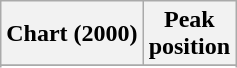<table class="wikitable sortable plainrowheaders" style="text-align:center">
<tr>
<th scope="col">Chart (2000)</th>
<th scope="col">Peak<br> position</th>
</tr>
<tr>
</tr>
<tr>
</tr>
</table>
